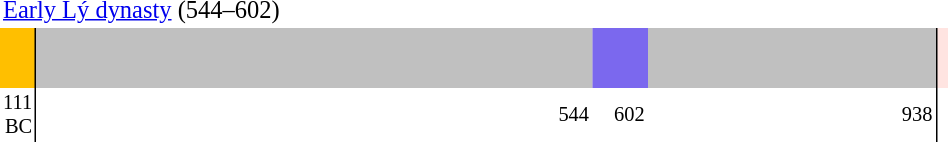<table width="50%" cellpadding="2" cellspacing="0" style="text-align: right; font-size: 85%; border-bottom: 4px solid #FFFFFF">
<tr>
<td colspan="4" align="left"><big><a href='#'>Early Lý dynasty</a> (544–602)</big></td>
</tr>
<tr style="background-color: #F5F5DC; height:40px;">
<td width="10" style="border-right: 1px solid #000000; background-color: #FFBF00;"> </td>
<td width="62%" style="background:#C0C0C0"> </td>
<td width="6%" style="background:#7B68EE"> </td>
<td width="32%" style="background:#C0C0C0"> </td>
<td width="10" style="border-left: 1px solid #000000; background-color: #FFE4E1;"> </td>
</tr>
<tr>
<td style="border-right: 1px solid #000000">111 BC</td>
<td>544</td>
<td>602</td>
<td>938</td>
<td style="border-left: 1px solid #000000"> </td>
</tr>
</table>
